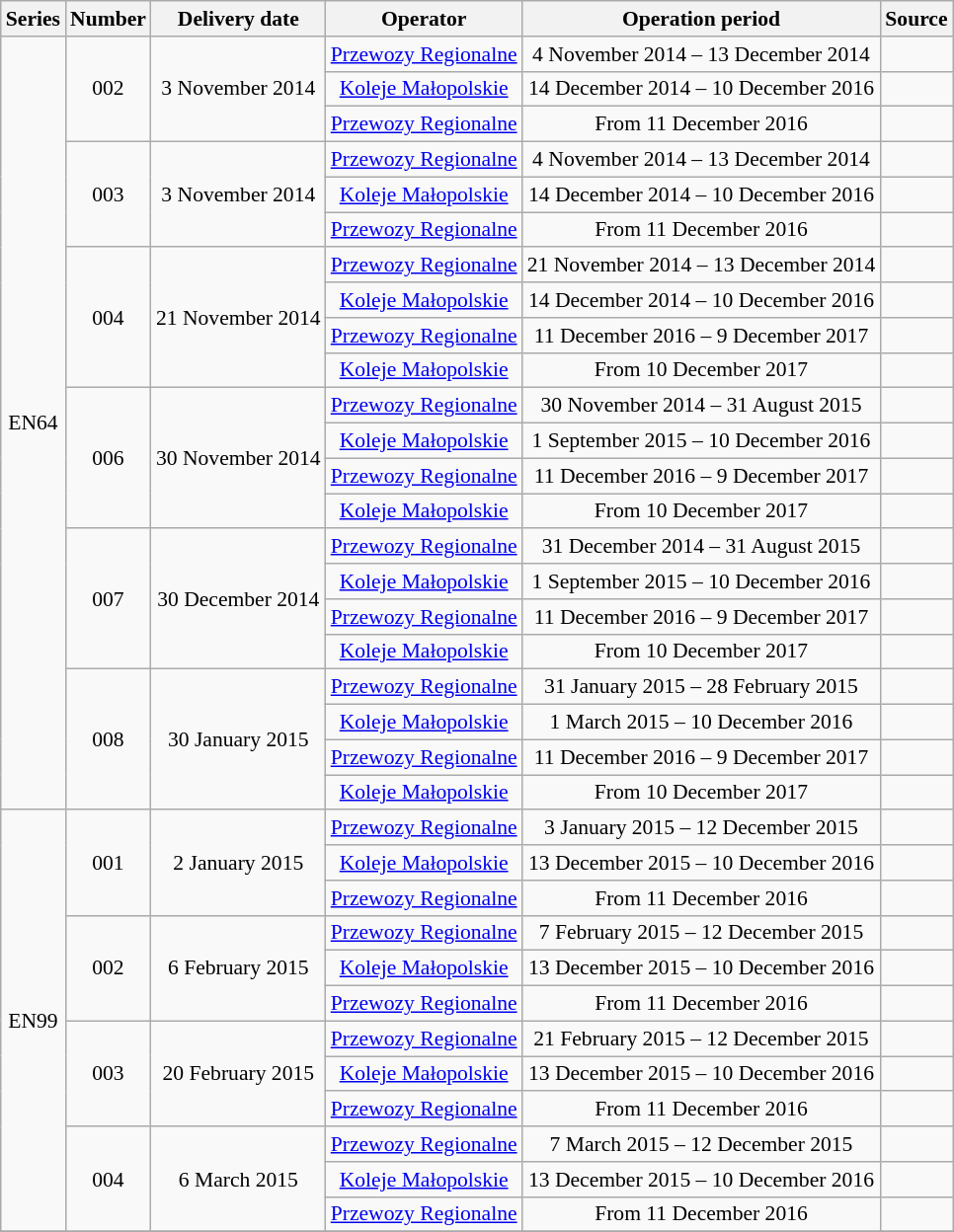<table class="wikitable sortable" style="text-align:center; font-size:90%;">
<tr>
<th>Series</th>
<th>Number</th>
<th>Delivery date</th>
<th>Operator</th>
<th>Operation period</th>
<th>Source</th>
</tr>
<tr>
<td rowspan="22">EN64</td>
<td rowspan=3>002</td>
<td rowspan=3>3 November 2014</td>
<td><a href='#'>Przewozy Regionalne</a></td>
<td>4 November 2014 – 13 December 2014</td>
<td></td>
</tr>
<tr>
<td><a href='#'>Koleje Małopolskie</a></td>
<td>14 December 2014 – 10 December 2016</td>
<td></td>
</tr>
<tr>
<td><a href='#'>Przewozy Regionalne</a></td>
<td>From 11 December 2016</td>
<td></td>
</tr>
<tr>
<td rowspan=3>003</td>
<td rowspan=3>3 November 2014</td>
<td><a href='#'>Przewozy Regionalne</a></td>
<td>4 November 2014 – 13 December 2014</td>
<td></td>
</tr>
<tr>
<td><a href='#'>Koleje Małopolskie</a></td>
<td>14 December 2014 – 10 December 2016</td>
<td></td>
</tr>
<tr>
<td><a href='#'>Przewozy Regionalne</a></td>
<td>From 11 December 2016</td>
<td></td>
</tr>
<tr>
<td rowspan="4">004</td>
<td rowspan="4">21 November 2014</td>
<td><a href='#'>Przewozy Regionalne</a></td>
<td>21 November 2014 – 13 December 2014</td>
<td></td>
</tr>
<tr>
<td><a href='#'>Koleje Małopolskie</a></td>
<td>14 December 2014 – 10 December 2016</td>
<td></td>
</tr>
<tr>
<td><a href='#'>Przewozy Regionalne</a></td>
<td>11 December 2016 – 9 December 2017</td>
<td></td>
</tr>
<tr>
<td><a href='#'>Koleje Małopolskie</a></td>
<td>From 10 December 2017</td>
<td></td>
</tr>
<tr>
<td rowspan="4">006</td>
<td rowspan="4">30 November 2014</td>
<td><a href='#'>Przewozy Regionalne</a></td>
<td>30 November 2014 – 31 August 2015</td>
<td></td>
</tr>
<tr>
<td><a href='#'>Koleje Małopolskie</a></td>
<td>1 September 2015 – 10 December 2016</td>
<td></td>
</tr>
<tr>
<td><a href='#'>Przewozy Regionalne</a></td>
<td>11 December 2016 – 9 December 2017</td>
<td></td>
</tr>
<tr>
<td><a href='#'>Koleje Małopolskie</a></td>
<td>From 10 December 2017</td>
<td></td>
</tr>
<tr>
<td rowspan="4">007</td>
<td rowspan="4">30 December 2014</td>
<td><a href='#'>Przewozy Regionalne</a></td>
<td>31 December 2014 – 31 August 2015</td>
<td></td>
</tr>
<tr>
<td><a href='#'>Koleje Małopolskie</a></td>
<td>1 September 2015 – 10 December 2016</td>
<td></td>
</tr>
<tr>
<td><a href='#'>Przewozy Regionalne</a></td>
<td>11 December 2016 – 9 December 2017</td>
<td></td>
</tr>
<tr>
<td><a href='#'>Koleje Małopolskie</a></td>
<td>From 10 December 2017</td>
<td></td>
</tr>
<tr>
<td rowspan="4">008</td>
<td rowspan="4">30 January 2015</td>
<td><a href='#'>Przewozy Regionalne</a></td>
<td>31 January 2015 – 28 February 2015</td>
<td></td>
</tr>
<tr>
<td><a href='#'>Koleje Małopolskie</a></td>
<td>1 March 2015 – 10 December 2016</td>
<td></td>
</tr>
<tr>
<td><a href='#'>Przewozy Regionalne</a></td>
<td>11 December 2016 – 9 December 2017</td>
<td></td>
</tr>
<tr>
<td><a href='#'>Koleje Małopolskie</a></td>
<td>From 10 December 2017</td>
<td></td>
</tr>
<tr>
<td rowspan=12>EN99</td>
<td rowspan=3>001</td>
<td rowspan=3>2 January 2015</td>
<td><a href='#'>Przewozy Regionalne</a></td>
<td>3 January 2015 – 12 December 2015</td>
<td></td>
</tr>
<tr>
<td><a href='#'>Koleje Małopolskie</a></td>
<td>13 December 2015 – 10 December 2016</td>
<td></td>
</tr>
<tr>
<td><a href='#'>Przewozy Regionalne</a></td>
<td>From 11 December 2016</td>
<td></td>
</tr>
<tr>
<td rowspan=3>002</td>
<td rowspan=3>6 February 2015</td>
<td><a href='#'>Przewozy Regionalne</a></td>
<td>7 February 2015 – 12 December 2015</td>
<td></td>
</tr>
<tr>
<td><a href='#'>Koleje Małopolskie</a></td>
<td>13 December 2015 – 10 December 2016</td>
<td></td>
</tr>
<tr>
<td><a href='#'>Przewozy Regionalne</a></td>
<td>From 11 December 2016</td>
<td></td>
</tr>
<tr>
<td rowspan=3>003</td>
<td rowspan=3>20 February 2015</td>
<td><a href='#'>Przewozy Regionalne</a></td>
<td>21 February 2015 – 12 December 2015</td>
<td></td>
</tr>
<tr>
<td><a href='#'>Koleje Małopolskie</a></td>
<td>13 December 2015 – 10 December 2016</td>
<td></td>
</tr>
<tr>
<td><a href='#'>Przewozy Regionalne</a></td>
<td>From 11 December 2016</td>
<td></td>
</tr>
<tr>
<td rowspan=3>004</td>
<td rowspan=3>6 March 2015</td>
<td><a href='#'>Przewozy Regionalne</a></td>
<td>7 March 2015 – 12 December 2015</td>
<td></td>
</tr>
<tr>
<td><a href='#'>Koleje Małopolskie</a></td>
<td>13 December 2015 – 10 December 2016</td>
<td></td>
</tr>
<tr>
<td><a href='#'>Przewozy Regionalne</a></td>
<td>From 11 December 2016</td>
<td></td>
</tr>
<tr>
</tr>
</table>
